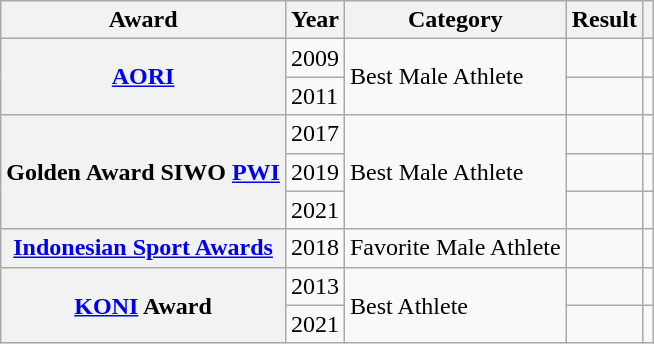<table class="wikitable plainrowheaders sortable">
<tr>
<th scope="col">Award</th>
<th scope="col">Year</th>
<th scope="col">Category</th>
<th scope="col">Result</th>
<th scope="col" class="unsortable"></th>
</tr>
<tr>
<th scope="row" rowspan="2"><a href='#'>AORI</a></th>
<td>2009</td>
<td rowspan="2">Best Male Athlete</td>
<td></td>
<td></td>
</tr>
<tr>
<td>2011</td>
<td></td>
<td></td>
</tr>
<tr>
<th rowspan="3" scope="row">Golden Award SIWO <a href='#'>PWI</a></th>
<td>2017</td>
<td rowspan="3">Best Male Athlete</td>
<td></td>
<td></td>
</tr>
<tr>
<td>2019</td>
<td></td>
<td></td>
</tr>
<tr>
<td>2021</td>
<td></td>
<td></td>
</tr>
<tr>
<th scope="row"><a href='#'>Indonesian Sport Awards</a></th>
<td>2018</td>
<td>Favorite Male Athlete</td>
<td></td>
<td></td>
</tr>
<tr>
<th rowspan="2" scope="row"><a href='#'>KONI</a> Award</th>
<td>2013</td>
<td rowspan="2">Best Athlete</td>
<td></td>
<td></td>
</tr>
<tr>
<td>2021</td>
<td></td>
<td></td>
</tr>
</table>
